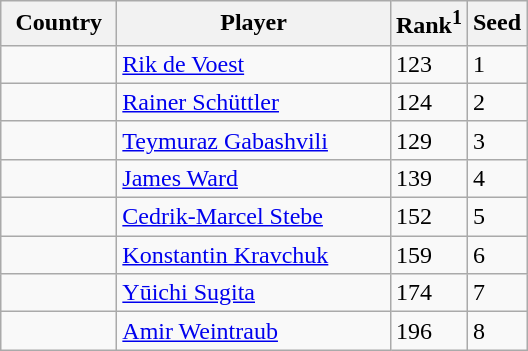<table class="sortable wikitable">
<tr>
<th width="70">Country</th>
<th width="175">Player</th>
<th>Rank<sup>1</sup></th>
<th>Seed</th>
</tr>
<tr>
<td></td>
<td><a href='#'>Rik de Voest</a></td>
<td>123</td>
<td>1</td>
</tr>
<tr>
<td></td>
<td><a href='#'>Rainer Schüttler</a></td>
<td>124</td>
<td>2</td>
</tr>
<tr>
<td></td>
<td><a href='#'>Teymuraz Gabashvili</a></td>
<td>129</td>
<td>3</td>
</tr>
<tr>
<td></td>
<td><a href='#'>James Ward</a></td>
<td>139</td>
<td>4</td>
</tr>
<tr>
<td></td>
<td><a href='#'>Cedrik-Marcel Stebe</a></td>
<td>152</td>
<td>5</td>
</tr>
<tr>
<td></td>
<td><a href='#'>Konstantin Kravchuk</a></td>
<td>159</td>
<td>6</td>
</tr>
<tr>
<td></td>
<td><a href='#'>Yūichi Sugita</a></td>
<td>174</td>
<td>7</td>
</tr>
<tr>
<td></td>
<td><a href='#'>Amir Weintraub</a></td>
<td>196</td>
<td>8</td>
</tr>
</table>
